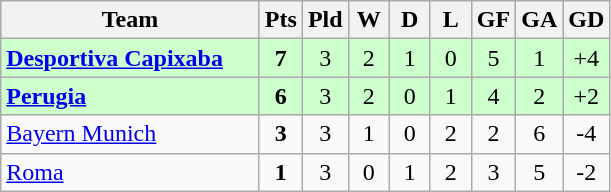<table class=wikitable style="text-align:center">
<tr>
<th width=165>Team</th>
<th width=20>Pts</th>
<th width=20>Pld</th>
<th width=20>W</th>
<th width=20>D</th>
<th width=20>L</th>
<th width=20>GF</th>
<th width=20>GA</th>
<th width=20>GD</th>
</tr>
<tr style="background:#ccffcc">
<td style="text-align:left"><strong> <a href='#'>Desportiva Capixaba</a></strong></td>
<td><strong>7</strong></td>
<td>3</td>
<td>2</td>
<td>1</td>
<td>0</td>
<td>5</td>
<td>1</td>
<td>+4</td>
</tr>
<tr style="background:#ccffcc">
<td style="text-align:left"><strong> <a href='#'>Perugia</a></strong></td>
<td><strong>6</strong></td>
<td>3</td>
<td>2</td>
<td>0</td>
<td>1</td>
<td>4</td>
<td>2</td>
<td>+2</td>
</tr>
<tr>
<td style="text-align:left"> <a href='#'>Bayern Munich</a></td>
<td><strong>3</strong></td>
<td>3</td>
<td>1</td>
<td>0</td>
<td>2</td>
<td>2</td>
<td>6</td>
<td>-4</td>
</tr>
<tr>
<td style="text-align:left"> <a href='#'>Roma</a></td>
<td><strong>1</strong></td>
<td>3</td>
<td>0</td>
<td>1</td>
<td>2</td>
<td>3</td>
<td>5</td>
<td>-2</td>
</tr>
</table>
